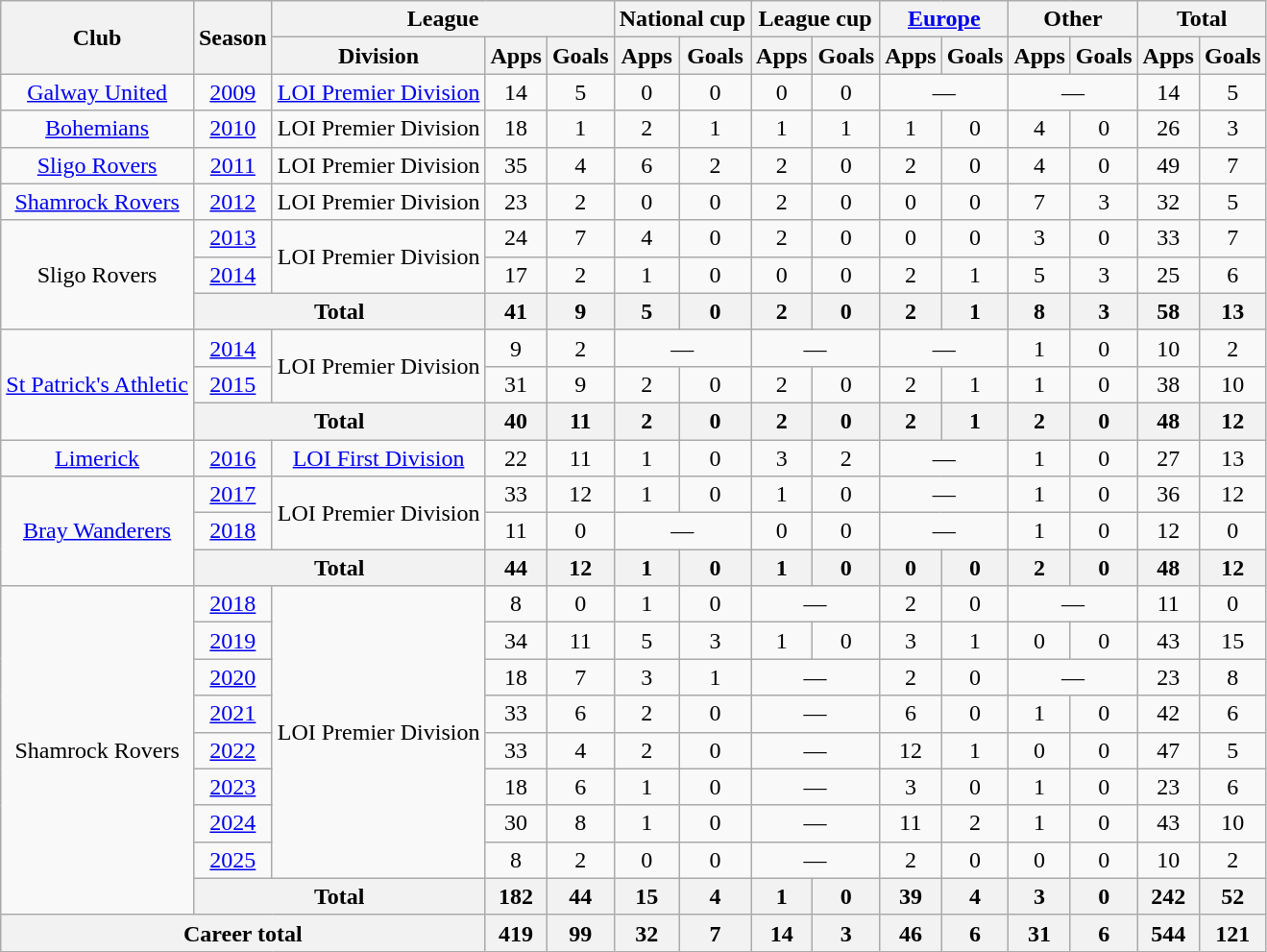<table class="wikitable" Style="text-align: center">
<tr>
<th rowspan="2">Club</th>
<th rowspan="2">Season</th>
<th colspan="3">League</th>
<th colspan="2">National cup</th>
<th colspan="2">League cup</th>
<th colspan="2"><a href='#'>Europe</a></th>
<th colspan="2">Other</th>
<th colspan="2">Total</th>
</tr>
<tr>
<th>Division</th>
<th>Apps</th>
<th>Goals</th>
<th>Apps</th>
<th>Goals</th>
<th>Apps</th>
<th>Goals</th>
<th>Apps</th>
<th>Goals</th>
<th>Apps</th>
<th>Goals</th>
<th>Apps</th>
<th>Goals</th>
</tr>
<tr>
<td><a href='#'>Galway United</a></td>
<td><a href='#'>2009</a></td>
<td><a href='#'>LOI Premier Division</a></td>
<td>14</td>
<td>5</td>
<td>0</td>
<td>0</td>
<td>0</td>
<td>0</td>
<td colspan="2">—</td>
<td colspan="2">—</td>
<td>14</td>
<td>5</td>
</tr>
<tr>
<td><a href='#'>Bohemians</a></td>
<td><a href='#'>2010</a></td>
<td>LOI Premier Division</td>
<td>18</td>
<td>1</td>
<td>2</td>
<td>1</td>
<td>1</td>
<td>1</td>
<td>1</td>
<td>0</td>
<td>4</td>
<td>0</td>
<td>26</td>
<td>3</td>
</tr>
<tr>
<td><a href='#'>Sligo Rovers</a></td>
<td><a href='#'>2011</a></td>
<td>LOI Premier Division</td>
<td>35</td>
<td>4</td>
<td>6</td>
<td>2</td>
<td>2</td>
<td>0</td>
<td>2</td>
<td>0</td>
<td>4</td>
<td>0</td>
<td>49</td>
<td>7</td>
</tr>
<tr>
<td><a href='#'>Shamrock Rovers</a></td>
<td><a href='#'>2012</a></td>
<td>LOI Premier Division</td>
<td>23</td>
<td>2</td>
<td>0</td>
<td>0</td>
<td>2</td>
<td>0</td>
<td>0</td>
<td>0</td>
<td>7</td>
<td>3</td>
<td>32</td>
<td>5</td>
</tr>
<tr>
<td rowspan="3">Sligo Rovers</td>
<td><a href='#'>2013</a></td>
<td rowspan="2">LOI Premier Division</td>
<td>24</td>
<td>7</td>
<td>4</td>
<td>0</td>
<td>2</td>
<td>0</td>
<td>0</td>
<td>0</td>
<td>3</td>
<td>0</td>
<td>33</td>
<td>7</td>
</tr>
<tr>
<td><a href='#'>2014</a></td>
<td>17</td>
<td>2</td>
<td>1</td>
<td>0</td>
<td>0</td>
<td>0</td>
<td>2</td>
<td>1</td>
<td>5</td>
<td>3</td>
<td>25</td>
<td>6</td>
</tr>
<tr>
<th colspan="2">Total</th>
<th>41</th>
<th>9</th>
<th>5</th>
<th>0</th>
<th>2</th>
<th>0</th>
<th>2</th>
<th>1</th>
<th>8</th>
<th>3</th>
<th>58</th>
<th>13</th>
</tr>
<tr>
<td rowspan="3"><a href='#'>St Patrick's Athletic</a></td>
<td><a href='#'>2014</a></td>
<td rowspan="2">LOI Premier Division</td>
<td>9</td>
<td>2</td>
<td colspan="2">—</td>
<td colspan="2">—</td>
<td colspan="2">—</td>
<td>1</td>
<td>0</td>
<td>10</td>
<td>2</td>
</tr>
<tr>
<td><a href='#'>2015</a></td>
<td>31</td>
<td>9</td>
<td>2</td>
<td>0</td>
<td>2</td>
<td>0</td>
<td>2</td>
<td>1</td>
<td>1</td>
<td>0</td>
<td>38</td>
<td>10</td>
</tr>
<tr>
<th colspan="2">Total</th>
<th>40</th>
<th>11</th>
<th>2</th>
<th>0</th>
<th>2</th>
<th>0</th>
<th>2</th>
<th>1</th>
<th>2</th>
<th>0</th>
<th>48</th>
<th>12</th>
</tr>
<tr>
<td><a href='#'>Limerick</a></td>
<td><a href='#'>2016</a></td>
<td><a href='#'>LOI First Division</a></td>
<td>22</td>
<td>11</td>
<td>1</td>
<td>0</td>
<td>3</td>
<td>2</td>
<td colspan="2">—</td>
<td>1</td>
<td>0</td>
<td>27</td>
<td>13</td>
</tr>
<tr>
<td rowspan="3"><a href='#'>Bray Wanderers</a></td>
<td><a href='#'>2017</a></td>
<td rowspan="2">LOI Premier Division</td>
<td>33</td>
<td>12</td>
<td>1</td>
<td>0</td>
<td>1</td>
<td>0</td>
<td colspan="2">—</td>
<td>1</td>
<td>0</td>
<td>36</td>
<td>12</td>
</tr>
<tr>
<td><a href='#'>2018</a></td>
<td>11</td>
<td>0</td>
<td colspan="2">—</td>
<td>0</td>
<td>0</td>
<td colspan="2">—</td>
<td>1</td>
<td>0</td>
<td>12</td>
<td>0</td>
</tr>
<tr>
<th colspan="2">Total</th>
<th>44</th>
<th>12</th>
<th>1</th>
<th>0</th>
<th>1</th>
<th>0</th>
<th>0</th>
<th>0</th>
<th>2</th>
<th>0</th>
<th>48</th>
<th>12</th>
</tr>
<tr>
<td rowspan="9">Shamrock Rovers</td>
<td><a href='#'>2018</a></td>
<td rowspan="8">LOI Premier Division</td>
<td>8</td>
<td>0</td>
<td>1</td>
<td>0</td>
<td colspan="2">—</td>
<td>2</td>
<td>0</td>
<td colspan="2">—</td>
<td>11</td>
<td>0</td>
</tr>
<tr>
<td><a href='#'>2019</a></td>
<td>34</td>
<td>11</td>
<td>5</td>
<td>3</td>
<td>1</td>
<td>0</td>
<td>3</td>
<td>1</td>
<td>0</td>
<td>0</td>
<td>43</td>
<td>15</td>
</tr>
<tr>
<td><a href='#'>2020</a></td>
<td>18</td>
<td>7</td>
<td>3</td>
<td>1</td>
<td colspan="2">—</td>
<td>2</td>
<td>0</td>
<td colspan="2">—</td>
<td>23</td>
<td>8</td>
</tr>
<tr>
<td><a href='#'>2021</a></td>
<td>33</td>
<td>6</td>
<td>2</td>
<td>0</td>
<td colspan="2">—</td>
<td>6</td>
<td>0</td>
<td>1</td>
<td>0</td>
<td>42</td>
<td>6</td>
</tr>
<tr>
<td><a href='#'>2022</a></td>
<td>33</td>
<td>4</td>
<td>2</td>
<td>0</td>
<td colspan="2">—</td>
<td>12</td>
<td>1</td>
<td>0</td>
<td>0</td>
<td>47</td>
<td>5</td>
</tr>
<tr>
<td><a href='#'>2023</a></td>
<td>18</td>
<td>6</td>
<td>1</td>
<td>0</td>
<td colspan="2">—</td>
<td>3</td>
<td>0</td>
<td>1</td>
<td>0</td>
<td>23</td>
<td>6</td>
</tr>
<tr>
<td><a href='#'>2024</a></td>
<td>30</td>
<td>8</td>
<td>1</td>
<td>0</td>
<td colspan="2">—</td>
<td>11</td>
<td>2</td>
<td>1</td>
<td>0</td>
<td>43</td>
<td>10</td>
</tr>
<tr>
<td><a href='#'>2025</a></td>
<td>8</td>
<td>2</td>
<td>0</td>
<td>0</td>
<td colspan="2">—</td>
<td>2</td>
<td>0</td>
<td>0</td>
<td>0</td>
<td>10</td>
<td>2</td>
</tr>
<tr>
<th colspan="2">Total</th>
<th>182</th>
<th>44</th>
<th>15</th>
<th>4</th>
<th>1</th>
<th>0</th>
<th>39</th>
<th>4</th>
<th>3</th>
<th>0</th>
<th>242</th>
<th>52</th>
</tr>
<tr>
<th colspan="3">Career total</th>
<th>419</th>
<th>99</th>
<th>32</th>
<th>7</th>
<th>14</th>
<th>3</th>
<th>46</th>
<th>6</th>
<th>31</th>
<th>6</th>
<th>544</th>
<th>121</th>
</tr>
</table>
